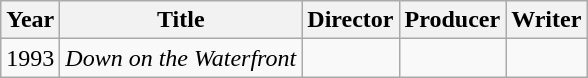<table class="wikitable">
<tr>
<th>Year</th>
<th>Title</th>
<th>Director</th>
<th>Producer</th>
<th>Writer</th>
</tr>
<tr>
<td>1993</td>
<td><em>Down on the Waterfront</em></td>
<td></td>
<td></td>
<td></td>
</tr>
</table>
